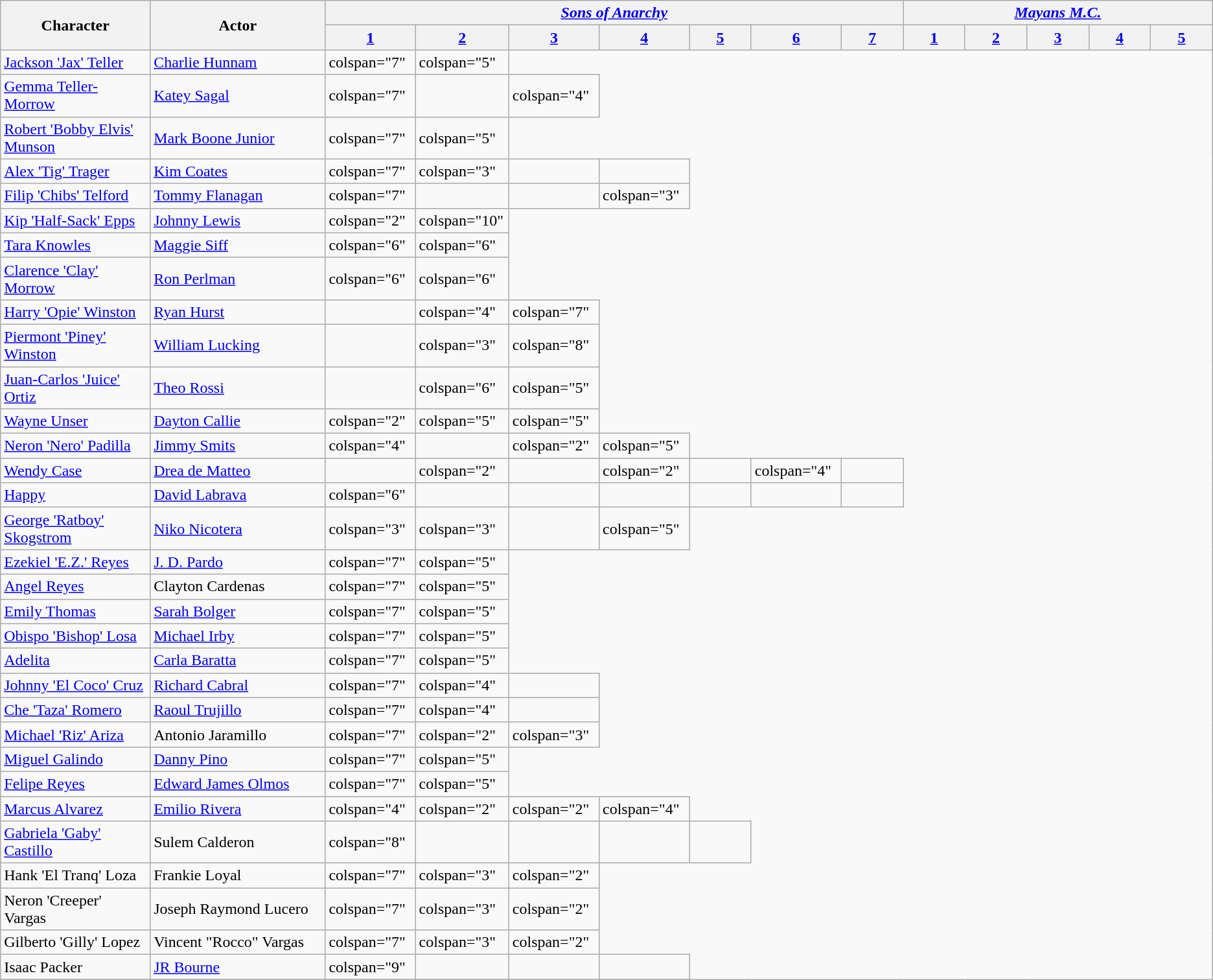<table class="wikitable plainrowheaders">
<tr>
<th rowspan="2" style="width:200px;">Character</th>
<th rowspan="2" style="width:250px;">Actor</th>
<th colspan="7"><em><a href='#'>Sons of Anarchy</a></em></th>
<th colspan="5"><em><a href='#'>Mayans M.C.</a></em></th>
</tr>
<tr>
<th style="width:90px;"><a href='#'>1</a></th>
<th style="width:90px;"><a href='#'>2</a></th>
<th style="width:90px;"><a href='#'>3</a></th>
<th style="width:90px;"><a href='#'>4</a></th>
<th style="width:90px;"><a href='#'>5</a></th>
<th style="width:90px;"><a href='#'>6</a></th>
<th style="width:90px;"><a href='#'>7</a></th>
<th style="width:90px;"><a href='#'>1</a></th>
<th style="width:90px;"><a href='#'>2</a></th>
<th style="width:90px;"><a href='#'>3</a></th>
<th style="width:90px;"><a href='#'>4</a></th>
<th style="width:90px;"><a href='#'>5</a></th>
</tr>
<tr>
<td><a href='#'>Jackson 'Jax' Teller</a></td>
<td><a href='#'>Charlie Hunnam</a></td>
<td>colspan="7" </td>
<td>colspan="5" </td>
</tr>
<tr>
<td><a href='#'>Gemma Teller-Morrow</a></td>
<td><a href='#'>Katey Sagal</a></td>
<td>colspan="7" </td>
<td></td>
<td>colspan="4" </td>
</tr>
<tr>
<td><a href='#'>Robert 'Bobby Elvis' Munson</a></td>
<td><a href='#'>Mark Boone Junior</a></td>
<td>colspan="7" </td>
<td>colspan="5" </td>
</tr>
<tr>
<td><a href='#'>Alex 'Tig' Trager</a></td>
<td><a href='#'>Kim Coates</a></td>
<td>colspan="7" </td>
<td>colspan="3" </td>
<td></td>
<td></td>
</tr>
<tr>
<td><a href='#'>Filip 'Chibs' Telford</a></td>
<td><a href='#'>Tommy Flanagan</a></td>
<td>colspan="7" </td>
<td></td>
<td></td>
<td>colspan="3" </td>
</tr>
<tr>
<td><a href='#'>Kip 'Half-Sack' Epps</a></td>
<td><a href='#'>Johnny Lewis</a></td>
<td>colspan="2" </td>
<td>colspan="10" </td>
</tr>
<tr>
<td><a href='#'>Tara Knowles</a></td>
<td><a href='#'>Maggie Siff</a></td>
<td>colspan="6" </td>
<td>colspan="6" </td>
</tr>
<tr>
<td><a href='#'>Clarence 'Clay' Morrow</a></td>
<td><a href='#'>Ron Perlman</a></td>
<td>colspan="6" </td>
<td>colspan="6" </td>
</tr>
<tr>
<td><a href='#'>Harry 'Opie' Winston</a></td>
<td><a href='#'>Ryan Hurst</a></td>
<td></td>
<td>colspan="4" </td>
<td>colspan="7" </td>
</tr>
<tr>
<td><a href='#'>Piermont 'Piney' Winston</a></td>
<td><a href='#'>William Lucking</a></td>
<td></td>
<td>colspan="3" </td>
<td>colspan="8" </td>
</tr>
<tr>
<td><a href='#'>Juan-Carlos 'Juice' Ortiz</a></td>
<td><a href='#'>Theo Rossi</a></td>
<td></td>
<td>colspan="6" </td>
<td>colspan="5" </td>
</tr>
<tr>
<td><a href='#'>Wayne Unser</a></td>
<td><a href='#'>Dayton Callie</a></td>
<td>colspan="2" </td>
<td>colspan="5" </td>
<td>colspan="5" </td>
</tr>
<tr>
<td><a href='#'>Neron 'Nero' Padilla</a></td>
<td><a href='#'>Jimmy Smits</a></td>
<td>colspan="4" </td>
<td></td>
<td>colspan="2" </td>
<td>colspan="5" </td>
</tr>
<tr>
<td><a href='#'>Wendy Case</a></td>
<td><a href='#'>Drea de Matteo</a></td>
<td></td>
<td>colspan="2" </td>
<td></td>
<td>colspan="2" </td>
<td></td>
<td>colspan="4" </td>
<td></td>
</tr>
<tr>
<td><a href='#'>Happy</a></td>
<td><a href='#'>David Labrava</a></td>
<td>colspan="6" </td>
<td></td>
<td></td>
<td></td>
<td></td>
<td></td>
<td></td>
</tr>
<tr>
<td><a href='#'>George 'Ratboy' Skogstrom</a></td>
<td><a href='#'>Niko Nicotera</a></td>
<td>colspan="3" </td>
<td>colspan="3" </td>
<td></td>
<td>colspan="5" </td>
</tr>
<tr>
<td><a href='#'>Ezekiel 'E.Z.' Reyes</a></td>
<td><a href='#'>J. D. Pardo</a></td>
<td>colspan="7" </td>
<td>colspan="5" </td>
</tr>
<tr>
<td><a href='#'>Angel Reyes</a></td>
<td>Clayton Cardenas</td>
<td>colspan="7" </td>
<td>colspan="5" </td>
</tr>
<tr>
<td><a href='#'>Emily Thomas</a></td>
<td><a href='#'>Sarah Bolger</a></td>
<td>colspan="7" </td>
<td>colspan="5" </td>
</tr>
<tr>
<td><a href='#'>Obispo 'Bishop' Losa</a></td>
<td><a href='#'>Michael Irby</a></td>
<td>colspan="7" </td>
<td>colspan="5" </td>
</tr>
<tr>
<td><a href='#'>Adelita</a></td>
<td><a href='#'>Carla Baratta</a></td>
<td>colspan="7" </td>
<td>colspan="5" </td>
</tr>
<tr>
<td><a href='#'>Johnny 'El Coco' Cruz</a></td>
<td><a href='#'>Richard Cabral</a></td>
<td>colspan="7" </td>
<td>colspan="4" </td>
<td></td>
</tr>
<tr>
<td><a href='#'>Che 'Taza' Romero</a></td>
<td><a href='#'>Raoul Trujillo</a></td>
<td>colspan="7" </td>
<td>colspan="4" </td>
<td></td>
</tr>
<tr>
<td><a href='#'>Michael 'Riz' Ariza</a></td>
<td>Antonio Jaramillo</td>
<td>colspan="7" </td>
<td>colspan="2" </td>
<td>colspan="3" </td>
</tr>
<tr>
<td><a href='#'>Miguel Galindo</a></td>
<td><a href='#'>Danny Pino</a></td>
<td>colspan="7" </td>
<td>colspan="5" </td>
</tr>
<tr>
<td><a href='#'>Felipe Reyes</a></td>
<td><a href='#'>Edward James Olmos</a></td>
<td>colspan="7" </td>
<td>colspan="5" </td>
</tr>
<tr>
<td><a href='#'>Marcus Alvarez</a></td>
<td><a href='#'>Emilio Rivera</a></td>
<td>colspan="4" </td>
<td>colspan="2" </td>
<td>colspan="2" </td>
<td>colspan="4" </td>
</tr>
<tr>
<td><a href='#'>Gabriela 'Gaby' Castillo</a></td>
<td>Sulem Calderon</td>
<td>colspan="8" </td>
<td></td>
<td></td>
<td></td>
<td></td>
</tr>
<tr>
<td>Hank 'El Tranq' Loza</td>
<td>Frankie Loyal</td>
<td>colspan="7" </td>
<td>colspan="3" </td>
<td>colspan="2" </td>
</tr>
<tr>
<td>Neron 'Creeper' Vargas</td>
<td>Joseph Raymond Lucero</td>
<td>colspan="7" </td>
<td>colspan="3" </td>
<td>colspan="2" </td>
</tr>
<tr>
<td>Gilberto 'Gilly' Lopez</td>
<td>Vincent "Rocco" Vargas</td>
<td>colspan="7" </td>
<td>colspan="3" </td>
<td>colspan="2" </td>
</tr>
<tr>
<td>Isaac Packer</td>
<td><a href='#'>JR Bourne</a></td>
<td>colspan="9" </td>
<td></td>
<td></td>
<td></td>
</tr>
<tr>
</tr>
</table>
